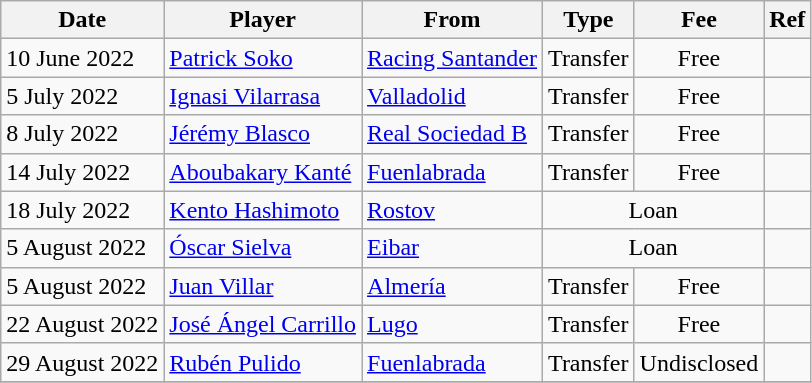<table class="wikitable">
<tr>
<th>Date</th>
<th>Player</th>
<th>From</th>
<th>Type</th>
<th>Fee</th>
<th>Ref</th>
</tr>
<tr>
<td>10 June 2022</td>
<td> <a href='#'>Patrick Soko</a></td>
<td><a href='#'>Racing Santander</a></td>
<td align=center>Transfer</td>
<td align=center>Free</td>
<td align=center></td>
</tr>
<tr>
<td>5 July 2022</td>
<td> <a href='#'>Ignasi Vilarrasa</a></td>
<td><a href='#'>Valladolid</a></td>
<td align=center>Transfer</td>
<td align=center>Free</td>
<td align=center></td>
</tr>
<tr>
<td>8 July 2022</td>
<td> <a href='#'>Jérémy Blasco</a></td>
<td><a href='#'>Real Sociedad B</a></td>
<td align=center>Transfer</td>
<td align=center>Free</td>
<td align=center></td>
</tr>
<tr>
<td>14 July 2022</td>
<td> <a href='#'>Aboubakary Kanté</a></td>
<td><a href='#'>Fuenlabrada</a></td>
<td align=center>Transfer</td>
<td align=center>Free</td>
<td align=center></td>
</tr>
<tr>
<td>18 July 2022</td>
<td> <a href='#'>Kento Hashimoto</a></td>
<td> <a href='#'>Rostov</a></td>
<td colspan="2" align=center>Loan</td>
<td align=center></td>
</tr>
<tr>
<td>5 August 2022</td>
<td> <a href='#'>Óscar Sielva</a></td>
<td><a href='#'>Eibar</a></td>
<td colspan=2 align=center>Loan</td>
<td align=center></td>
</tr>
<tr>
<td>5 August 2022</td>
<td> <a href='#'>Juan Villar</a></td>
<td><a href='#'>Almería</a></td>
<td align=center>Transfer</td>
<td align=center>Free</td>
<td align=center></td>
</tr>
<tr>
<td>22 August 2022</td>
<td> <a href='#'>José Ángel Carrillo</a></td>
<td><a href='#'>Lugo</a></td>
<td align=center>Transfer</td>
<td align=center>Free</td>
<td align=center></td>
</tr>
<tr>
<td>29 August 2022</td>
<td> <a href='#'>Rubén Pulido</a></td>
<td><a href='#'>Fuenlabrada</a></td>
<td align=center>Transfer</td>
<td align=center>Undisclosed</td>
<td align=center></td>
</tr>
<tr>
</tr>
</table>
